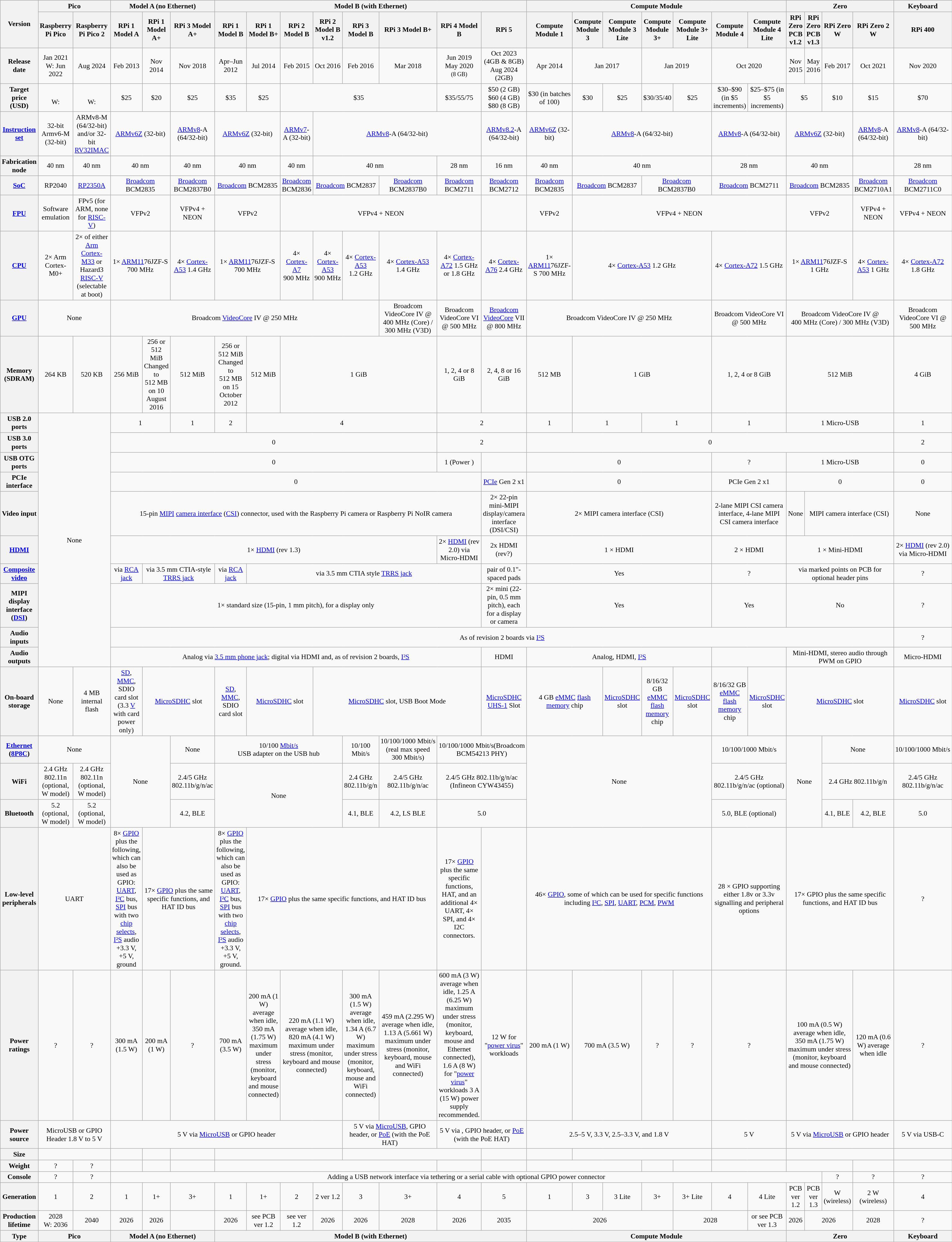<table class="wikitable" style="font-size:90%; text-align: center;" >
<tr>
<th rowspan="2" scope="row">Version</th>
<th colspan="2">Pico</th>
<th colspan="3" scope="col">Model A (no Ethernet)</th>
<th colspan="8" scope="col">Model B (with Ethernet)</th>
<th colspan="7" scope="col">Compute Module</th>
<th colspan="4" scope="col">Zero</th>
<th scope="col">Keyboard</th>
</tr>
<tr>
<th scope="col">Raspberry Pi Pico</th>
<th scope="col">Raspberry Pi Pico 2</th>
<th scope="col">RPi 1 Model A</th>
<th scope="col">RPi 1 Model A+</th>
<th scope="col">RPi 3 Model A+</th>
<th scope="col">RPi 1 Model B</th>
<th scope="col">RPi 1 Model B+</th>
<th scope="col">RPi 2 Model B</th>
<th scope="col">RPi 2 Model B v1.2</th>
<th scope="col">RPi 3 Model B</th>
<th scope="col">RPi 3 Model B+</th>
<th scope="col">RPi 4 Model B</th>
<th scope="col">RPi 5</th>
<th scope="col">Compute Module 1</th>
<th scope="col">Compute Module 3</th>
<th scope="col">Compute Module 3 Lite</th>
<th scope="col">Compute Module 3+</th>
<th scope="col">Compute Module 3+ Lite</th>
<th scope="col">Compute Module 4</th>
<th scope="col">Compute Module 4 Lite</th>
<th scope="col">RPi Zero PCB v1.2</th>
<th scope="col">RPi Zero PCB v1.3</th>
<th scope="col">RPi Zero W</th>
<th scope="col">RPi Zero 2 W</th>
<th scope="col">RPi 400</th>
</tr>
<tr>
<th scope="row">Release date</th>
<td>Jan 2021<br>W: Jun 2022</td>
<td>Aug 2024</td>
<td>Feb 2013</td>
<td>Nov 2014</td>
<td>Nov 2018</td>
<td>Apr–Jun 2012</td>
<td>Jul 2014</td>
<td>Feb 2015</td>
<td>Oct 2016</td>
<td>Feb 2016</td>
<td>Mar 2018</td>
<td>Jun 2019<br>May 2020 <small>(8 GB)</small></td>
<td>Oct 2023<br>(4GB & 8GB)<br>Aug 2024<br>(2GB)</td>
<td>Apr 2014</td>
<td colspan="2">Jan 2017</td>
<td colspan="2">Jan 2019</td>
<td colspan="2">Oct 2020</td>
<td>Nov 2015</td>
<td>May 2016</td>
<td>Feb 2017</td>
<td>Oct 2021</td>
<td>Nov 2020</td>
</tr>
<tr>
<th scope="row">Target price (USD)</th>
<td><br>W: </td>
<td><br>W: </td>
<td>$25</td>
<td>$20</td>
<td>$25</td>
<td>$35</td>
<td>$25</td>
<td colspan="4">$35</td>
<td>$35/55/75</td>
<td>$50 (2 GB)<br>$60 (4 GB)<br>$80 (8 GB)</td>
<td>$30 (in batches of 100)</td>
<td>$30</td>
<td>$25</td>
<td>$30/35/40</td>
<td>$25</td>
<td>$30–$90 (in $5 increments)</td>
<td>$25–$75 (in $5 increments)</td>
<td colspan="2">$5</td>
<td>$10</td>
<td>$15</td>
<td>$70</td>
</tr>
<tr>
<th scope="row"><a href='#'>Instruction set</a></th>
<td>32-bit Armv6-M (32-bit)</td>
<td>ARMv8-M (64/32-bit) and/or 32-bit <a href='#'>RV32IMAC</a></td>
<td colspan="2"><a href='#'>ARMv6Z</a> (32-bit)</td>
<td><a href='#'>ARMv8</a>-A (64/32-bit)</td>
<td colspan="2"><a href='#'>ARMv6Z</a> (32-bit)</td>
<td><a href='#'>ARMv7</a>-A (32-bit)</td>
<td colspan="4"><a href='#'>ARMv8</a>-A (64/32-bit)</td>
<td><a href='#'>ARMv8.2</a>-A (64/32-bit)</td>
<td><a href='#'>ARMv6Z</a> (32-bit)</td>
<td colspan="4"><a href='#'>ARMv8</a>-A (64/32-bit)</td>
<td colspan="2"><a href='#'>ARMv8</a>-A (64/32-bit)</td>
<td colspan="3"><a href='#'>ARMv6Z</a> (32-bit)</td>
<td><a href='#'>ARMv8</a>-A (64/32-bit)</td>
<td><a href='#'>ARMv8</a>-A (64/32-bit)</td>
</tr>
<tr>
<th>Fabrication node</th>
<td>40 nm</td>
<td>40 nm</td>
<td colspan="2">40 nm</td>
<td>40 nm</td>
<td colspan="2">40 nm</td>
<td>40 nm</td>
<td colspan="3">40 nm</td>
<td>28 nm</td>
<td>16 nm</td>
<td>40 nm</td>
<td colspan="4">40 nm</td>
<td colspan="2">28 nm</td>
<td colspan="3">40 nm</td>
<td></td>
<td>28 nm</td>
</tr>
<tr>
<th scope="row"><a href='#'>SoC</a></th>
<td>RP2040</td>
<td><a href='#'>RP2350A</a></td>
<td colspan="2"><a href='#'>Broadcom</a> BCM2835</td>
<td><a href='#'>Broadcom</a> BCM2837B0</td>
<td colspan="2"><a href='#'>Broadcom</a> BCM2835</td>
<td><a href='#'>Broadcom</a> BCM2836</td>
<td colspan="2"><a href='#'>Broadcom</a> BCM2837</td>
<td><a href='#'>Broadcom</a> BCM2837B0</td>
<td><a href='#'>Broadcom</a> BCM2711</td>
<td><a href='#'>Broadcom</a> BCM2712</td>
<td><a href='#'>Broadcom</a> BCM2835</td>
<td colspan="2"><a href='#'>Broadcom</a> BCM2837</td>
<td colspan="2"><a href='#'>Broadcom</a> BCM2837B0</td>
<td colspan="2"><a href='#'>Broadcom</a> BCM2711</td>
<td colspan="3"><a href='#'>Broadcom</a> BCM2835</td>
<td><a href='#'>Broadcom</a> BCM2710A1</td>
<td><a href='#'>Broadcom</a> BCM2711C0</td>
</tr>
<tr>
<th scope="row"><a href='#'>FPU</a></th>
<td>Software emulation</td>
<td>FPv5 (for ARM, none for <a href='#'>RISC-V</a>)</td>
<td colspan="2">VFPv2</td>
<td>VFPv4 + NEON</td>
<td colspan="2">VFPv2</td>
<td colspan="5">VFPv4 + NEON</td>
<td></td>
<td>VFPv2</td>
<td colspan="6">VFPv4 + NEON</td>
<td colspan="3">VFPv2</td>
<td>VFPv4 + NEON</td>
<td>VFPv4 + NEON</td>
</tr>
<tr>
<th scope="row"><a href='#'>CPU</a></th>
<td>2× Arm Cortex-M0+</td>
<td>2× of either <a href='#'>Arm Cortex-M33</a> or Hazard3 <a href='#'>RISC-V</a> (selectable at boot)</td>
<td colspan="2">1× <a href='#'>ARM11</a>76JZF-S 700 MHz</td>
<td>4× <a href='#'>Cortex-A53</a> 1.4 GHz</td>
<td colspan="2">1× <a href='#'>ARM11</a>76JZF-S 700 MHz</td>
<td>4× <a href='#'>Cortex-A7</a> 900 MHz</td>
<td>4× <a href='#'>Cortex-A53</a> 900 MHz</td>
<td>4× <a href='#'>Cortex-A53</a> 1.2 GHz</td>
<td>4× <a href='#'>Cortex-A53</a> 1.4 GHz</td>
<td>4× <a href='#'>Cortex-A72</a> 1.5 GHz or 1.8 GHz</td>
<td>4× <a href='#'>Cortex-A76</a> 2.4 GHz</td>
<td>1× <a href='#'>ARM11</a>76JZF-S 700 MHz</td>
<td colspan="4">4× <a href='#'>Cortex-A53</a> 1.2 GHz</td>
<td colspan="2">4× <a href='#'>Cortex-A72</a> 1.5 GHz</td>
<td colspan="3">1× <a href='#'>ARM11</a>76JZF-S 1 GHz</td>
<td>4× <a href='#'>Cortex-A53</a> 1 GHz</td>
<td>4× <a href='#'>Cortex-A72</a> 1.8 GHz</td>
</tr>
<tr>
<th scope="row"><a href='#'>GPU</a></th>
<td colspan="2">None</td>
<td colspan="8">Broadcom <a href='#'>VideoCore</a> IV @ 250 MHz</td>
<td>Broadcom VideoCore IV @ 400 MHz (Core) / 300 MHz (V3D)</td>
<td>Broadcom VideoCore VI @ 500 MHz</td>
<td><a href='#'>Broadcom</a> <a href='#'>VideoCore</a> VII @ 800 MHz</td>
<td colspan="5">Broadcom VideoCore IV @ 250 MHz</td>
<td colspan="2">Broadcom VideoCore VI @ 500 MHz</td>
<td colspan="4">Broadcom VideoCore IV @ 400 MHz (Core) / 300 MHz (V3D)</td>
<td>Broadcom VideoCore VI @ 500 MHz</td>
</tr>
<tr>
<th scope="row">Memory (SDRAM)</th>
<td>264 KB</td>
<td>520 KB</td>
<td>256 MiB</td>
<td>256 or 512 MiB<br>Changed to 512 MB on 10 August 2016</td>
<td>512 MiB</td>
<td>256 or 512 MiB<br>Changed to 512 MB on 15 October 2012</td>
<td>512 MiB</td>
<td colspan="4">1 GiB</td>
<td>1, 2, 4 or 8 GiB</td>
<td>2, 4, 8 or 16 GiB</td>
<td>512 MB</td>
<td colspan="4">1 GiB</td>
<td colspan="2">1, 2, 4 or 8 GiB</td>
<td colspan="4">512 MiB</td>
<td>4 GiB</td>
</tr>
<tr>
<th scope="row">USB 2.0 ports</th>
<td colspan="2" rowspan="10">None</td>
<td colspan="2">1</td>
<td>1</td>
<td>2</td>
<td colspan="5">4</td>
<td colspan="2">2</td>
<td>1</td>
<td colspan="2">1</td>
<td colspan="2">1</td>
<td colspan="2">1</td>
<td colspan="4">1 Micro-USB</td>
<td>1</td>
</tr>
<tr>
<th scope="row">USB 3.0 ports</th>
<td colspan="9">0</td>
<td colspan="2">2</td>
<td colspan="11">0</td>
<td>2</td>
</tr>
<tr>
<th scope="row">USB OTG ports</th>
<td colspan="9">0</td>
<td>1 (Power )</td>
<td></td>
<td colspan="5">0</td>
<td colspan="2">?</td>
<td colspan="4">1 Micro-USB</td>
<td>0</td>
</tr>
<tr>
<th scope="row">PCIe interface</th>
<td colspan="10">0</td>
<td><a href='#'>PCIe</a> Gen 2 x1</td>
<td colspan="5">0</td>
<td colspan="2">PCIe Gen 2 x1</td>
<td colspan="4">0</td>
<td>0</td>
</tr>
<tr>
<th scope="row">Video input</th>
<td colspan="10">15-pin <a href='#'>MIPI</a> <a href='#'>camera interface</a> (<a href='#'>CSI</a>) connector, used with the Raspberry Pi camera or Raspberry Pi NoIR camera</td>
<td>2× 22-pin mini-MIPI display/camera interface (DSI/CSI)</td>
<td colspan="5">2× MIPI camera interface (CSI)</td>
<td colspan="2">2-lane MIPI CSI camera interface, 4-lane MIPI CSI camera interface</td>
<td>None</td>
<td colspan="3">MIPI camera interface (CSI)</td>
<td>None</td>
</tr>
<tr>
<th scope="row"><a href='#'>HDMI</a></th>
<td colspan="9">1× <a href='#'>HDMI</a> (rev 1.3)</td>
<td>2× <a href='#'>HDMI</a> (rev 2.0) via Micro-HDMI</td>
<td>2x HDMI (rev?)</td>
<td colspan="5">1 × HDMI</td>
<td colspan="2">2 × HDMI</td>
<td colspan="4">1 × Mini-HDMI</td>
<td>2× <a href='#'>HDMI</a> (rev 2.0) via Micro-HDMI</td>
</tr>
<tr>
<th scope="row"><a href='#'>Composite video</a></th>
<td>via <a href='#'>RCA jack</a></td>
<td colspan="2">via 3.5 mm CTIA-style <a href='#'>TRRS jack</a></td>
<td>via <a href='#'>RCA jack</a></td>
<td colspan="6">via 3.5 mm CTIA style <a href='#'>TRRS jack</a></td>
<td>pair of 0.1"-spaced pads</td>
<td colspan="5">Yes</td>
<td colspan="2">?</td>
<td colspan="4">via marked points on PCB for optional header pins</td>
<td>?</td>
</tr>
<tr>
<th scope="row">MIPI display interface (<a href='#'>DSI</a>)</th>
<td colspan="10">1× standard size (15-pin, 1 mm pitch), for a display only</td>
<td>2× mini (22-pin, 0.5 mm pitch), each for a display or camera</td>
<td colspan="5">Yes</td>
<td colspan="2">Yes</td>
<td colspan="4">No</td>
<td>?</td>
</tr>
<tr>
<th scope="row">Audio inputs</th>
<td colspan="22">As of revision 2 boards via <a href='#'>I²S</a></td>
<td>?</td>
</tr>
<tr>
<th scope="row">Audio outputs</th>
<td colspan="10">Analog via <a href='#'>3.5 mm phone jack</a>; digital via HDMI and, as of revision 2 boards, <a href='#'>I²S</a></td>
<td>HDMI</td>
<td colspan="5">Analog, HDMI, <a href='#'>I²S</a></td>
<td colspan="2"></td>
<td colspan="4">Mini-HDMI, stereo audio through PWM on GPIO</td>
<td>Micro-HDMI</td>
</tr>
<tr>
<th scope="row">On-board storage</th>
<td>None</td>
<td>4 MB internal flash</td>
<td><a href='#'>SD</a>, <a href='#'>MMC</a>, SDIO card slot (3.3 <a href='#'>V</a> with card power only)</td>
<td colspan="2"><a href='#'>MicroSDHC</a> slot</td>
<td><a href='#'>SD</a>, <a href='#'>MMC</a>, SDIO card slot</td>
<td colspan="2"><a href='#'>MicroSDHC</a> slot</td>
<td colspan="4"><a href='#'>MicroSDHC</a> slot, USB Boot Mode</td>
<td><a href='#'>MicroSDHC</a> <a href='#'>UHS-1</a> Slot</td>
<td colspan="2">4 GB <a href='#'>eMMC</a> <a href='#'>flash memory</a> chip</td>
<td><a href='#'>MicroSDHC</a> slot</td>
<td>8/16/32 GB <a href='#'>eMMC</a> <a href='#'>flash memory</a> chip</td>
<td><a href='#'>MicroSDHC</a> slot</td>
<td>8/16/32 GB <a href='#'>eMMC</a> <a href='#'>flash memory</a> chip</td>
<td><a href='#'>MicroSDHC</a> slot</td>
<td colspan="4"><a href='#'>MicroSDHC</a> slot</td>
<td><a href='#'>MicroSDHC</a> slot</td>
</tr>
<tr>
<th scope="row"><a href='#'>Ethernet</a> (<a href='#'>8P8C</a>)</th>
<td colspan="2">None</td>
<td colspan="2" rowspan="3">None</td>
<td>None</td>
<td colspan="4">10/100 <a href='#'>Mbit/s</a><br>USB adapter on the USB hub</td>
<td>10/100 Mbit/s</td>
<td>10/100/1000 Mbit/s (real max speed 300 Mbit/s)</td>
<td colspan="2">10/100/1000 Mbit/s(Broadcom BCM54213 PHY)</td>
<td colspan="5" rowspan="3">None</td>
<td colspan="2">10/100/1000 Mbit/s</td>
<td colspan="2" rowspan="3">None</td>
<td colspan="2">None</td>
<td>10/100/1000 Mbit/s</td>
</tr>
<tr>
<th scope="row">WiFi</th>
<td>2.4 GHz 802.11n (optional, W model)</td>
<td>2.4 GHz 802.11n (optional, W model)</td>
<td>2.4/5 GHz 802.11b/g/n/ac</td>
<td colspan="4" rowspan="2">None</td>
<td>2.4 GHz 802.11b/g/n</td>
<td>2.4/5 GHz 802.11b/g/n/ac</td>
<td colspan="2">2.4/5 GHz 802.11b/g/n/ac (Infineon CYW43455)</td>
<td colspan="2">2.4/5 GHz 802.11b/g/n/ac (optional)</td>
<td colspan="2">2.4 GHz 802.11b/g/n</td>
<td>2.4/5 GHz 802.11b/g/n/ac</td>
</tr>
<tr>
<th scope="row">Bluetooth</th>
<td>5.2 (optional, W model)</td>
<td>5.2 (optional, W model)</td>
<td>4.2, BLE</td>
<td>4.1, BLE</td>
<td>4.2, LS BLE</td>
<td colspan="2">5.0</td>
<td colspan="2">5.0, BLE (optional)</td>
<td>4.1, BLE</td>
<td>4.2, BLE</td>
<td>5.0</td>
</tr>
<tr>
<th scope="row">Low-level peripherals</th>
<td colspan="2">UART</td>
<td>8× <a href='#'>GPIO</a> plus the following, which can also be used as GPIO: <a href='#'>UART</a>, <a href='#'>I²C</a> bus, <a href='#'>SPI</a> bus with two <a href='#'>chip selects</a>, <a href='#'>I²S</a> audio +3.3 V, +5 V, ground</td>
<td colspan="2">17× <a href='#'>GPIO</a> plus the same specific functions, and HAT ID bus</td>
<td>8× <a href='#'>GPIO</a> plus the following, which can also be used as GPIO: <a href='#'>UART</a>, <a href='#'>I²C</a> bus, <a href='#'>SPI</a> bus with two <a href='#'>chip selects</a>, <a href='#'>I²S</a> audio +3.3 V, +5 V, ground.</td>
<td colspan="5">17× <a href='#'>GPIO</a> plus the same specific functions, and HAT ID bus</td>
<td>17× <a href='#'>GPIO</a> plus the same specific functions, HAT, and an additional 4× UART, 4× SPI, and 4× I2C connectors.</td>
<td></td>
<td colspan="5">46× <a href='#'>GPIO</a>, some of which can be used for specific functions including <a href='#'>I²C</a>, <a href='#'>SPI</a>, <a href='#'>UART</a>, <a href='#'>PCM</a>, <a href='#'>PWM</a></td>
<td colspan="2">28 × GPIO supporting either 1.8v or 3.3v signalling and peripheral options</td>
<td colspan="4">17× GPIO plus the same specific functions, and HAT ID bus</td>
<td>?</td>
</tr>
<tr>
<th scope="row">Power ratings</th>
<td>?</td>
<td>?</td>
<td>300 mA (1.5 W)</td>
<td>200 mA (1 W)</td>
<td>?</td>
<td>700 mA (3.5 W)</td>
<td>200 mA (1 W) average when idle, 350 mA (1.75 W) maximum under stress (monitor, keyboard and mouse connected)</td>
<td colspan="2">220 mA (1.1 W) average when idle, 820 mA (4.1 W) maximum under stress (monitor, keyboard and mouse connected)</td>
<td>300 mA (1.5 W) average when idle, 1.34 A (6.7 W) maximum under stress (monitor, keyboard, mouse and WiFi connected)</td>
<td>459 mA (2.295 W) average when idle, 1.13 A (5.661 W) maximum under stress (monitor, keyboard, mouse and WiFi connected)</td>
<td>600 mA (3 W) average when idle, 1.25 A (6.25 W) maximum under stress (monitor, keyboard, mouse and Ethernet connected),<br>1.6 A (8 W) for "<a href='#'>power virus</a>" workloads 3 A (15 W) power supply recommended.</td>
<td>12 W for "<a href='#'>power virus</a>" workloads</td>
<td>200 mA (1 W)</td>
<td colspan="2">700 mA (3.5 W)</td>
<td>?</td>
<td>?</td>
<td colspan="2">?</td>
<td colspan="3">100 mA (0.5 W) average when idle, 350 mA (1.75 W) maximum under stress (monitor, keyboard and mouse connected)</td>
<td>120 mA (0.6 W) average when idle</td>
<td>?</td>
</tr>
<tr>
<th scope="row">Power source</th>
<td colspan="2">MicroUSB or GPIO Header 1.8 V to 5 V</td>
<td colspan="7">5 V via <a href='#'>MicroUSB</a> or GPIO header</td>
<td colspan="2">5 V via <a href='#'>MicroUSB</a>, GPIO header, or <a href='#'>PoE</a> (with the PoE HAT)</td>
<td colspan="2">5 V via , GPIO header, or <a href='#'>PoE</a> (with the PoE HAT)</td>
<td colspan="5">2.5–5 V, 3.3 V, 2.5–3.3 V, and 1.8 V</td>
<td colspan="2">5 V</td>
<td colspan="4">5 V via <a href='#'>MicroUSB</a> or GPIO header</td>
<td>5 V via USB-C</td>
</tr>
<tr>
<th scope="row">Size</th>
<td colspan="2"></td>
<td></td>
<td></td>
<td></td>
<td colspan="4"></td>
<td colspan="3"></td>
<td></td>
<td></td>
<td colspan="4"></td>
<td colspan="2"></td>
<td colspan="4"></td>
<td></td>
</tr>
<tr>
<th scope="row">Weight</th>
<td>?</td>
<td>?</td>
<td></td>
<td></td>
<td></td>
<td colspan="6"></td>
<td></td>
<td></td>
<td colspan="3"></td>
<td></td>
<td></td>
<td colspan="2"></td>
<td colspan="3"></td>
<td></td>
<td></td>
</tr>
<tr>
<th scope="row">Console</th>
<td>?</td>
<td>?</td>
<td colspan="20">Adding a USB network interface via tethering or a serial cable with optional GPIO power connector</td>
<td>?</td>
<td>?</td>
<td>?</td>
</tr>
<tr>
<th scope="row">Generation</th>
<td>1</td>
<td>2</td>
<td>1</td>
<td>1+</td>
<td>3+</td>
<td>1</td>
<td>1+</td>
<td>2</td>
<td>2 ver 1.2</td>
<td>3</td>
<td>3+</td>
<td>4</td>
<td>5</td>
<td>1</td>
<td>3</td>
<td>3 Lite</td>
<td>3+</td>
<td>3+ Lite</td>
<td>4</td>
<td>4 Lite</td>
<td>PCB ver 1.2</td>
<td>PCB ver 1.3</td>
<td>W (wireless)</td>
<td>2 W (wireless)</td>
<td>4</td>
</tr>
<tr>
<th scope="row">Production lifetime</th>
<td>2028<br>W: 2036</td>
<td>2040</td>
<td>2026</td>
<td>2026</td>
<td></td>
<td>2026</td>
<td> see PCB ver 1.2</td>
<td> see ver 1.2</td>
<td>2026</td>
<td>2026</td>
<td>2028</td>
<td>2026</td>
<td>2035</td>
<td colspan="4">2026</td>
<td colspan="2">2028</td>
<td> or see PCB ver 1.3</td>
<td>2026</td>
<td colspan="2">2026</td>
<td>2028</td>
<td>?</td>
</tr>
<tr>
<th scope="row">Type</th>
<th colspan="2">Pico</th>
<th colspan="3" scope="col">Model A (no Ethernet)</th>
<th colspan="8" scope="col">Model B (with Ethernet)</th>
<th colspan="7" scope="col">Compute Module</th>
<th colspan="4" scope="col">Zero</th>
<th>Keyboard</th>
</tr>
</table>
